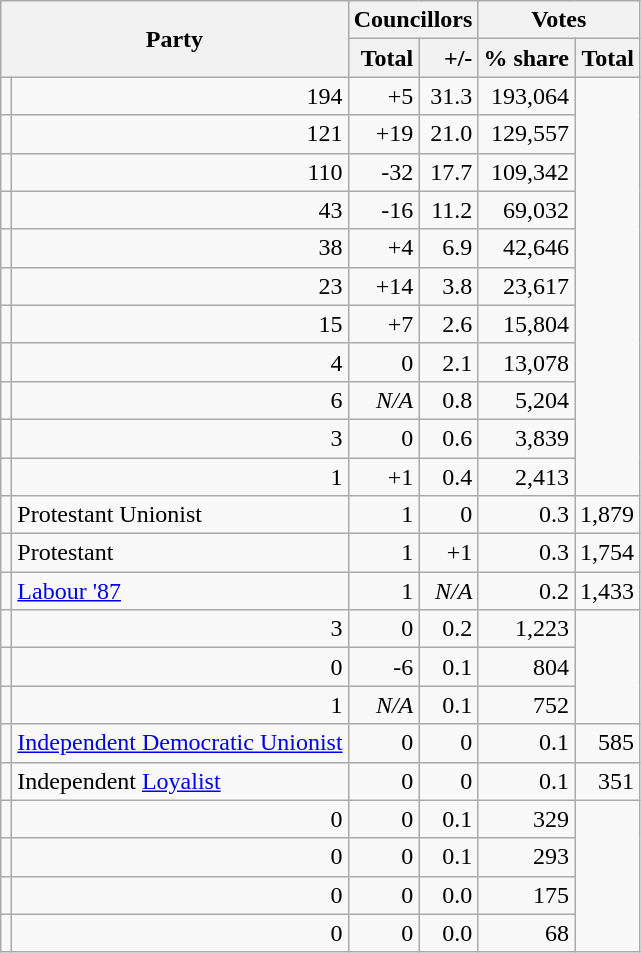<table class="wikitable">
<tr>
<th colspan="2" rowspan="2">Party</th>
<th colspan="2">Councillors</th>
<th colspan="2">Votes</th>
</tr>
<tr>
<th style="text-align: right;" valign="top">Total</th>
<th style="text-align: right;" valign="top">+/-</th>
<th style="text-align: right;" valign="top">% share</th>
<th style="text-align: right;" valign="top">Total</th>
</tr>
<tr>
<td></td>
<td align="right">194</td>
<td align="right">+5</td>
<td align="right">31.3</td>
<td align="right">193,064</td>
</tr>
<tr>
<td></td>
<td align="right">121</td>
<td align="right">+19</td>
<td align="right">21.0</td>
<td align="right">129,557</td>
</tr>
<tr>
<td></td>
<td align="right">110</td>
<td align="right">-32</td>
<td align="right">17.7</td>
<td align="right">109,342</td>
</tr>
<tr>
<td></td>
<td align="right">43</td>
<td align="right">-16</td>
<td align="right">11.2</td>
<td align="right">69,032</td>
</tr>
<tr>
<td></td>
<td align="right">38</td>
<td align="right">+4</td>
<td align="right">6.9</td>
<td align="right">42,646</td>
</tr>
<tr>
<td></td>
<td align="right">23</td>
<td align="right">+14</td>
<td align="right">3.8</td>
<td align="right">23,617</td>
</tr>
<tr>
<td></td>
<td align="right">15</td>
<td align="right">+7</td>
<td align="right">2.6</td>
<td align="right">15,804</td>
</tr>
<tr>
<td></td>
<td align="right">4</td>
<td align="right">0</td>
<td align="right">2.1</td>
<td align="right">13,078</td>
</tr>
<tr>
<td></td>
<td align="right">6</td>
<td align="right"><em>N/A</em></td>
<td align="right">0.8</td>
<td align="right">5,204</td>
</tr>
<tr>
<td></td>
<td align="right">3</td>
<td align="right">0</td>
<td align="right">0.6</td>
<td align="right">3,839</td>
</tr>
<tr>
<td></td>
<td align="right">1</td>
<td align="right">+1</td>
<td align="right">0.4</td>
<td align="right">2,413</td>
</tr>
<tr>
<td></td>
<td>Protestant Unionist</td>
<td align="right">1</td>
<td align="right">0</td>
<td align="right">0.3</td>
<td align="right">1,879</td>
</tr>
<tr>
<td></td>
<td>Protestant</td>
<td align="right">1</td>
<td align="right">+1</td>
<td align="right">0.3</td>
<td align="right">1,754</td>
</tr>
<tr>
<td></td>
<td><a href='#'>Labour '87</a></td>
<td align="right">1</td>
<td align="right"><em>N/A</em></td>
<td align="right">0.2</td>
<td align="right">1,433</td>
</tr>
<tr>
<td></td>
<td align="right">3</td>
<td align="right">0</td>
<td align="right">0.2</td>
<td align="right">1,223</td>
</tr>
<tr>
<td></td>
<td align="right">0</td>
<td align="right">-6</td>
<td align="right">0.1</td>
<td align="right">804</td>
</tr>
<tr>
<td></td>
<td align="right">1</td>
<td align="right"><em>N/A</em></td>
<td align="right">0.1</td>
<td align="right">752</td>
</tr>
<tr>
<td></td>
<td><a href='#'>Independent Democratic Unionist</a></td>
<td align="right">0</td>
<td align="right">0</td>
<td align="right">0.1</td>
<td align="right">585</td>
</tr>
<tr>
<td></td>
<td>Independent <a href='#'>Loyalist</a></td>
<td align="right">0</td>
<td align="right">0</td>
<td align="right">0.1</td>
<td align="right">351</td>
</tr>
<tr>
<td></td>
<td align="right">0</td>
<td align="right">0</td>
<td align="right">0.1</td>
<td align="right">329</td>
</tr>
<tr>
<td></td>
<td align="right">0</td>
<td align="right">0</td>
<td align="right">0.1</td>
<td align="right">293</td>
</tr>
<tr>
<td></td>
<td align="right">0</td>
<td align="right">0</td>
<td align="right">0.0</td>
<td align="right">175</td>
</tr>
<tr>
<td></td>
<td align="right">0</td>
<td align="right">0</td>
<td align="right">0.0</td>
<td align="right">68</td>
</tr>
</table>
